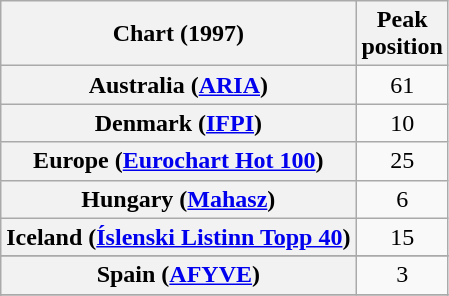<table class="wikitable sortable plainrowheaders" style="text-align:center">
<tr>
<th scope="col">Chart (1997)</th>
<th scope="col">Peak<br>position</th>
</tr>
<tr>
<th scope="row">Australia (<a href='#'>ARIA</a>)</th>
<td>61</td>
</tr>
<tr>
<th scope="row">Denmark (<a href='#'>IFPI</a>)</th>
<td>10</td>
</tr>
<tr>
<th scope="row">Europe (<a href='#'>Eurochart Hot 100</a>)</th>
<td>25</td>
</tr>
<tr>
<th scope="row">Hungary (<a href='#'>Mahasz</a>)</th>
<td>6</td>
</tr>
<tr>
<th scope="row">Iceland (<a href='#'>Íslenski Listinn Topp 40</a>)</th>
<td>15</td>
</tr>
<tr>
</tr>
<tr>
</tr>
<tr>
</tr>
<tr>
</tr>
<tr>
<th scope="row">Spain (<a href='#'>AFYVE</a>)</th>
<td>3</td>
</tr>
<tr>
</tr>
<tr>
</tr>
</table>
